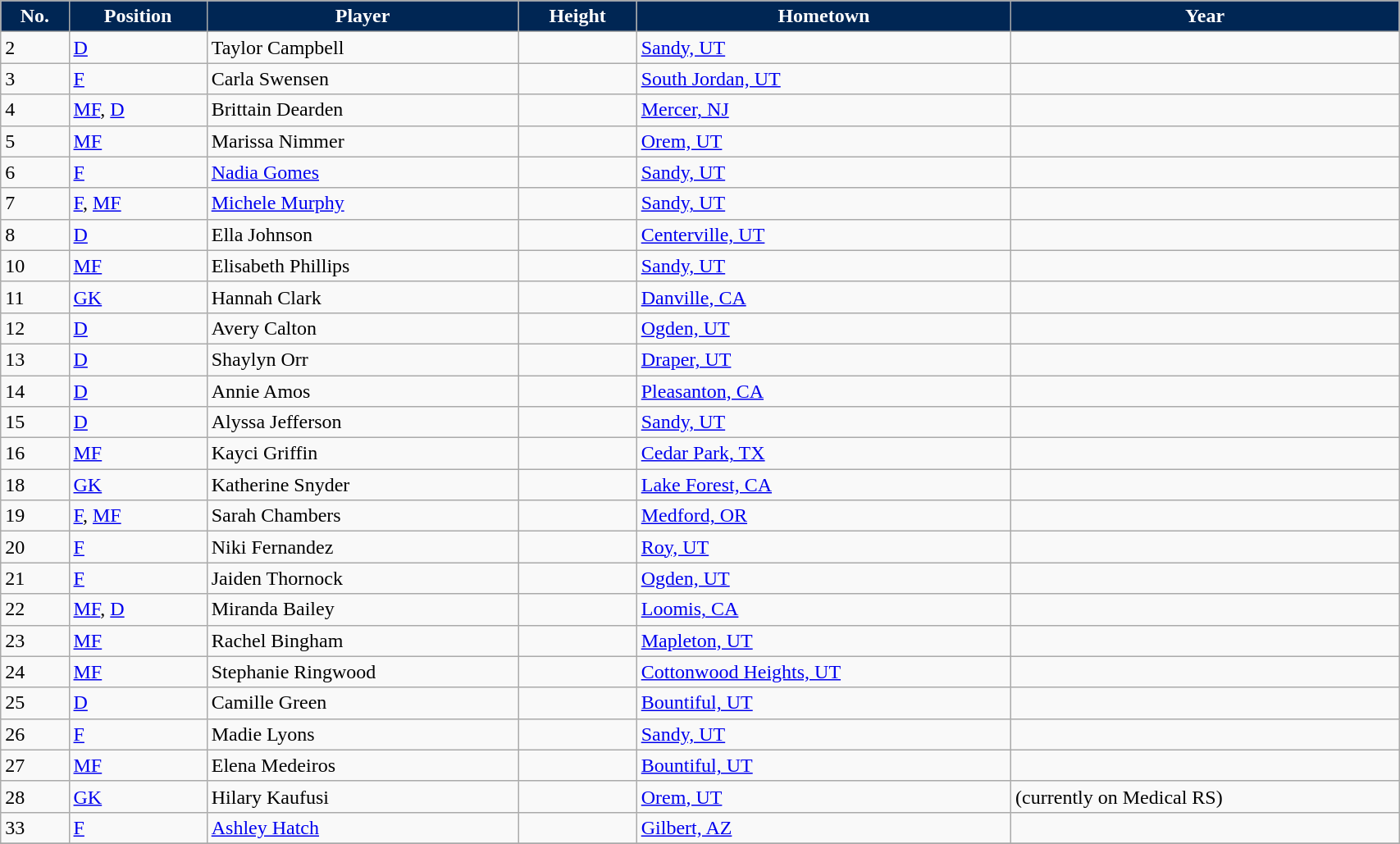<table class="wikitable sortable" style="width:90%">
<tr>
<th style="background:#002654; color:#FFFFFF;" scope="col">No.</th>
<th style="background:#002654; color:#FFFFFF;" scope="col">Position</th>
<th style="background:#002654; color:#FFFFFF;" scope="col">Player</th>
<th style="background:#002654; color:#FFFFFF;" scope="col">Height</th>
<th style="background:#002654; color:#FFFFFF;" scope="col">Hometown</th>
<th style="background:#002654; color:#FFFFFF;" scope="col">Year</th>
</tr>
<tr>
<td>2</td>
<td><a href='#'>D</a></td>
<td>Taylor Campbell</td>
<td></td>
<td><a href='#'>Sandy, UT</a></td>
<td></td>
</tr>
<tr>
<td>3</td>
<td><a href='#'>F</a></td>
<td>Carla Swensen</td>
<td></td>
<td><a href='#'>South Jordan, UT</a></td>
<td></td>
</tr>
<tr>
<td>4</td>
<td><a href='#'>MF</a>, <a href='#'>D</a></td>
<td>Brittain Dearden</td>
<td></td>
<td><a href='#'>Mercer, NJ</a></td>
<td></td>
</tr>
<tr>
<td>5</td>
<td><a href='#'>MF</a></td>
<td>Marissa Nimmer</td>
<td></td>
<td><a href='#'>Orem, UT</a></td>
<td></td>
</tr>
<tr>
<td>6</td>
<td><a href='#'>F</a></td>
<td><a href='#'>Nadia Gomes</a></td>
<td></td>
<td><a href='#'>Sandy, UT</a></td>
<td></td>
</tr>
<tr>
<td>7</td>
<td><a href='#'>F</a>, <a href='#'>MF</a></td>
<td><a href='#'>Michele Murphy</a></td>
<td></td>
<td><a href='#'>Sandy, UT</a></td>
<td></td>
</tr>
<tr>
<td>8</td>
<td><a href='#'>D</a></td>
<td>Ella Johnson</td>
<td></td>
<td><a href='#'>Centerville, UT</a></td>
<td></td>
</tr>
<tr>
<td>10</td>
<td><a href='#'>MF</a></td>
<td>Elisabeth Phillips</td>
<td></td>
<td><a href='#'>Sandy, UT</a></td>
<td></td>
</tr>
<tr>
<td>11</td>
<td><a href='#'>GK</a></td>
<td>Hannah Clark</td>
<td></td>
<td><a href='#'>Danville, CA</a></td>
<td></td>
</tr>
<tr>
<td>12</td>
<td><a href='#'>D</a></td>
<td>Avery Calton</td>
<td></td>
<td><a href='#'>Ogden, UT</a></td>
<td></td>
</tr>
<tr>
<td>13</td>
<td><a href='#'>D</a></td>
<td>Shaylyn Orr</td>
<td></td>
<td><a href='#'>Draper, UT</a></td>
<td></td>
</tr>
<tr>
<td>14</td>
<td><a href='#'>D</a></td>
<td>Annie Amos</td>
<td></td>
<td><a href='#'>Pleasanton, CA</a></td>
<td></td>
</tr>
<tr>
<td>15</td>
<td><a href='#'>D</a></td>
<td>Alyssa Jefferson</td>
<td></td>
<td><a href='#'>Sandy, UT</a></td>
<td></td>
</tr>
<tr>
<td>16</td>
<td><a href='#'>MF</a></td>
<td>Kayci Griffin</td>
<td></td>
<td><a href='#'>Cedar Park, TX</a></td>
<td></td>
</tr>
<tr>
<td>18</td>
<td><a href='#'>GK</a></td>
<td>Katherine Snyder</td>
<td></td>
<td><a href='#'>Lake Forest, CA</a></td>
<td></td>
</tr>
<tr>
<td>19</td>
<td><a href='#'>F</a>, <a href='#'>MF</a></td>
<td>Sarah Chambers</td>
<td></td>
<td><a href='#'>Medford, OR</a></td>
<td></td>
</tr>
<tr>
<td>20</td>
<td><a href='#'>F</a></td>
<td>Niki Fernandez</td>
<td></td>
<td><a href='#'>Roy, UT</a></td>
<td></td>
</tr>
<tr>
<td>21</td>
<td><a href='#'>F</a></td>
<td>Jaiden Thornock</td>
<td></td>
<td><a href='#'>Ogden, UT</a></td>
<td></td>
</tr>
<tr>
<td>22</td>
<td><a href='#'>MF</a>, <a href='#'>D</a></td>
<td>Miranda Bailey</td>
<td></td>
<td><a href='#'>Loomis, CA</a></td>
<td></td>
</tr>
<tr>
<td>23</td>
<td><a href='#'>MF</a></td>
<td>Rachel Bingham</td>
<td></td>
<td><a href='#'>Mapleton, UT</a></td>
<td></td>
</tr>
<tr>
<td>24</td>
<td><a href='#'>MF</a></td>
<td>Stephanie Ringwood</td>
<td></td>
<td><a href='#'>Cottonwood Heights, UT</a></td>
<td></td>
</tr>
<tr>
<td>25</td>
<td><a href='#'>D</a></td>
<td>Camille Green</td>
<td></td>
<td><a href='#'>Bountiful, UT</a></td>
<td></td>
</tr>
<tr>
<td>26</td>
<td><a href='#'>F</a></td>
<td>Madie Lyons</td>
<td></td>
<td><a href='#'>Sandy, UT</a></td>
<td></td>
</tr>
<tr>
<td>27</td>
<td><a href='#'>MF</a></td>
<td>Elena Medeiros</td>
<td></td>
<td><a href='#'>Bountiful, UT</a></td>
<td></td>
</tr>
<tr>
<td>28</td>
<td><a href='#'>GK</a></td>
<td>Hilary Kaufusi</td>
<td></td>
<td><a href='#'>Orem, UT</a></td>
<td> (currently on Medical RS)</td>
</tr>
<tr>
<td>33</td>
<td><a href='#'>F</a></td>
<td><a href='#'>Ashley Hatch</a></td>
<td></td>
<td><a href='#'>Gilbert, AZ</a></td>
<td></td>
</tr>
<tr>
</tr>
</table>
